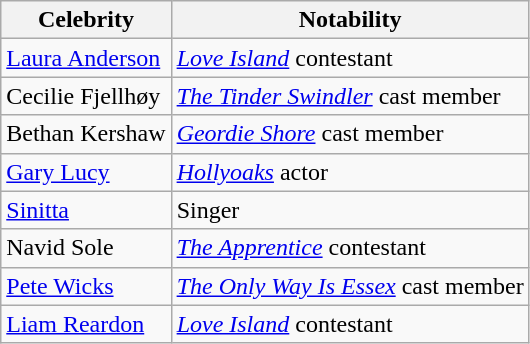<table class="wikitable sortable">
<tr>
<th>Celebrity</th>
<th>Notability</th>
</tr>
<tr>
<td><a href='#'>Laura Anderson</a></td>
<td><em><a href='#'>Love Island</a></em> contestant</td>
</tr>
<tr>
<td>Cecilie Fjellhøy</td>
<td><em><a href='#'>The Tinder Swindler</a></em> cast member</td>
</tr>
<tr>
<td>Bethan Kershaw</td>
<td><em><a href='#'>Geordie Shore</a></em> cast member</td>
</tr>
<tr>
<td><a href='#'>Gary Lucy</a></td>
<td><em><a href='#'>Hollyoaks</a></em> actor</td>
</tr>
<tr>
<td><a href='#'>Sinitta</a></td>
<td>Singer</td>
</tr>
<tr>
<td>Navid Sole</td>
<td><em><a href='#'>The Apprentice</a></em> contestant</td>
</tr>
<tr>
<td><a href='#'>Pete Wicks</a></td>
<td><em><a href='#'>The Only Way Is Essex</a></em> cast member</td>
</tr>
<tr>
<td><a href='#'>Liam Reardon</a></td>
<td><em><a href='#'>Love Island</a></em> contestant</td>
</tr>
</table>
